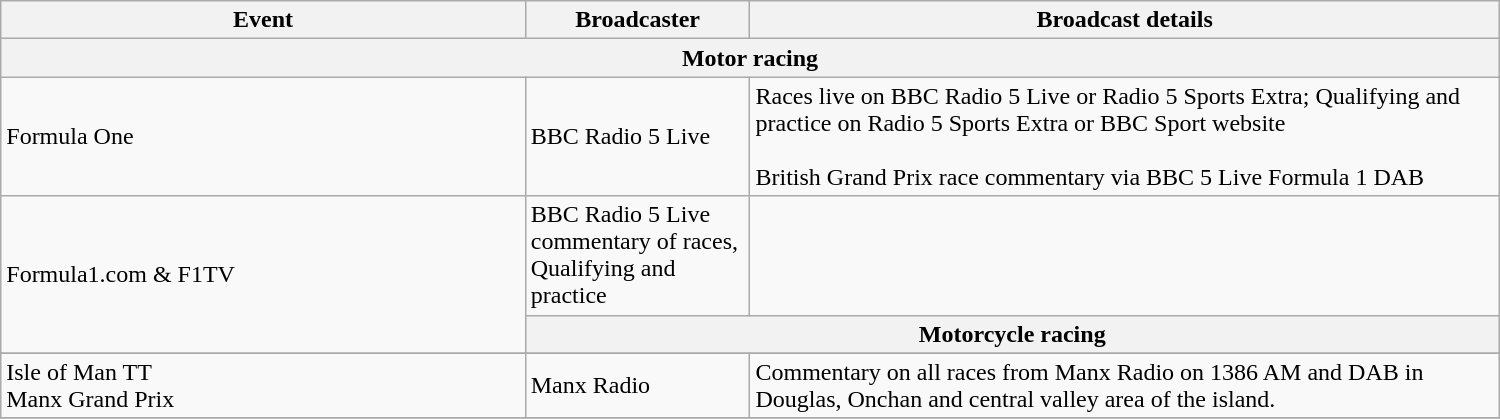<table class="wikitable sortable collapsible" width=1000px>
<tr>
<th width=35%>Event</th>
<th width=15%>Broadcaster</th>
<th width=50%>Broadcast details</th>
</tr>
<tr>
<th colspan=3 style="text-align: center;">Motor racing</th>
</tr>
<tr>
<td>Formula One</td>
<td>BBC Radio 5 Live</td>
<td>Races live on BBC Radio 5 Live or Radio 5 Sports Extra; Qualifying and practice on Radio 5 Sports Extra or BBC Sport website<br><br>British Grand Prix race commentary via BBC 5 Live Formula 1 DAB</td>
</tr>
<tr>
<td rowspan=2>Formula1.com & F1TV</td>
<td>BBC Radio 5 Live commentary of races, Qualifying and practice</td>
</tr>
<tr>
<th colspan=3 style="text-align: center;">Motorcycle racing</th>
</tr>
<tr>
</tr>
<tr>
<td>Isle of Man TT <br> Manx Grand Prix</td>
<td>Manx Radio</td>
<td>Commentary on all races from Manx Radio on 1386 AM and DAB in Douglas, Onchan and central valley area of the island.</td>
</tr>
<tr>
</tr>
</table>
